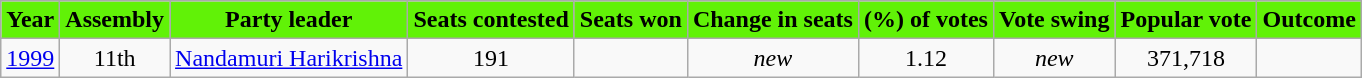<table class="wikitable" style="text-align:center">
<tr>
<th style="background-color:#61F207;color:black">Year</th>
<th style="background-color:#61F207;color:black">Assembly</th>
<th style="background-color:#61F207;color:black">Party leader</th>
<th style="background-color:#61F207;color:black">Seats contested</th>
<th style="background-color:#61F207;color:black">Seats won</th>
<th style="background-color:#61F207;color:black">Change in seats</th>
<th style="background-color:#61F207;color:black">(%) of votes</th>
<th style="background-color:#61F207;color:black">Vote swing</th>
<th style="background-color:#61F207;color:black">Popular vote</th>
<th style="background-color:#61F207;color:black">Outcome</th>
</tr>
<tr>
<td><a href='#'>1999</a></td>
<td>11th</td>
<td><a href='#'>Nandamuri Harikrishna</a></td>
<td>191</td>
<td></td>
<td> <em>new</em></td>
<td>1.12</td>
<td> <em>new</em></td>
<td>371,718</td>
<td></td>
</tr>
</table>
